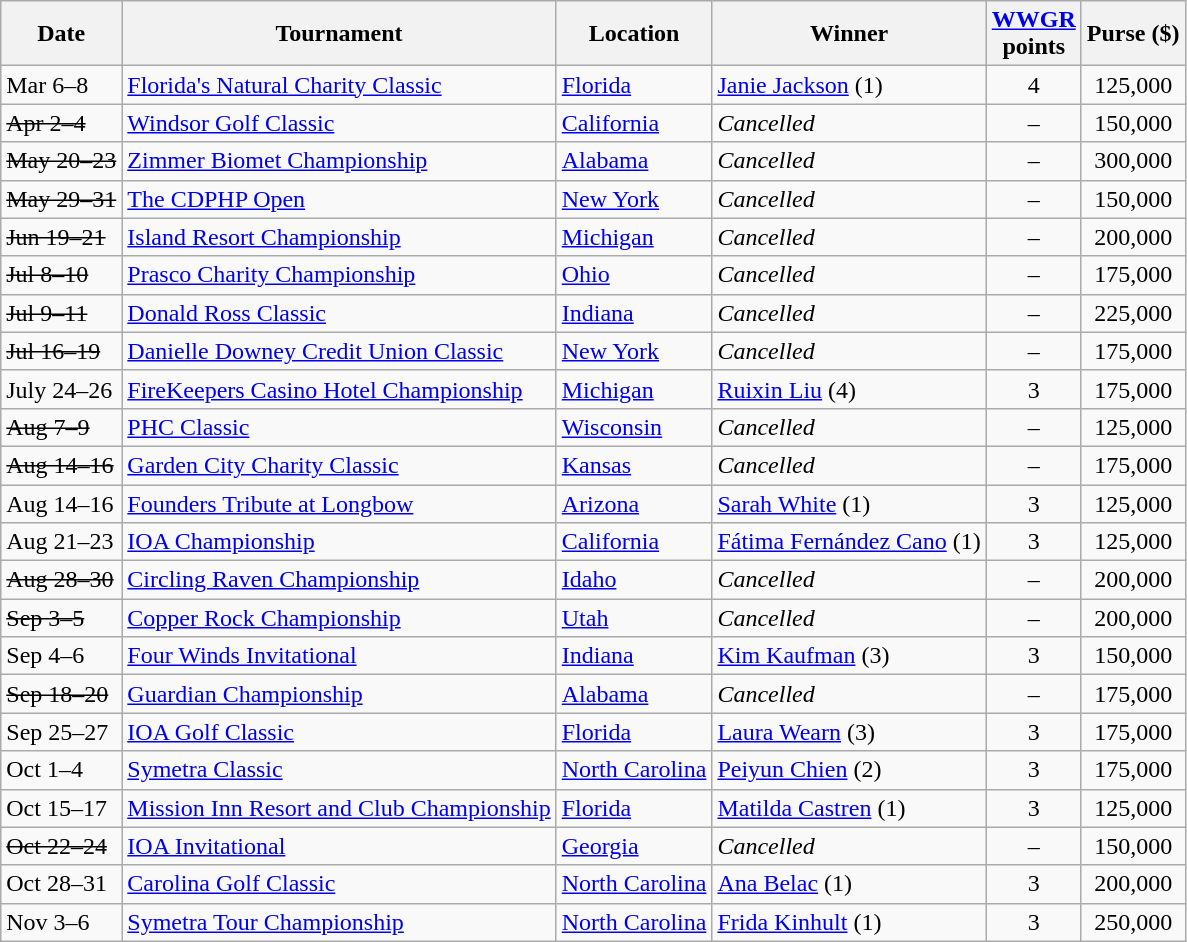<table class="wikitable sortable">
<tr>
<th>Date</th>
<th>Tournament</th>
<th>Location</th>
<th>Winner</th>
<th><a href='#'>WWGR</a><br>points</th>
<th>Purse ($)</th>
</tr>
<tr>
<td>Mar 6–8</td>
<td><a href='#'>Florida's Natural Charity Classic</a></td>
<td><a href='#'>Florida</a></td>
<td> <a href='#'>Janie Jackson</a> (1)</td>
<td align=center>4</td>
<td align=center>125,000</td>
</tr>
<tr>
<td><s>Apr 2–4</s></td>
<td><a href='#'>Windsor Golf Classic</a></td>
<td><a href='#'>California</a></td>
<td><em>Cancelled</em></td>
<td align=center>–</td>
<td align=center>150,000</td>
</tr>
<tr>
<td><s>May 20–23</s></td>
<td><a href='#'>Zimmer Biomet Championship</a></td>
<td><a href='#'>Alabama</a></td>
<td><em>Cancelled</em></td>
<td align=center>–</td>
<td align=center>300,000</td>
</tr>
<tr>
<td><s>May 29–31</s></td>
<td><a href='#'>The CDPHP Open</a></td>
<td><a href='#'>New York</a></td>
<td><em>Cancelled</em></td>
<td align=center>–</td>
<td align=center>150,000</td>
</tr>
<tr>
<td><s>Jun 19–21</s></td>
<td><a href='#'>Island Resort Championship</a></td>
<td><a href='#'>Michigan</a></td>
<td><em>Cancelled</em></td>
<td align=center>–</td>
<td align=center>200,000</td>
</tr>
<tr>
<td><s>Jul 8–10</s></td>
<td><a href='#'>Prasco Charity Championship</a></td>
<td><a href='#'>Ohio</a></td>
<td><em>Cancelled</em></td>
<td align=center>–</td>
<td align=center>175,000</td>
</tr>
<tr>
<td><s>Jul 9–11</s></td>
<td><a href='#'>Donald Ross Classic</a></td>
<td><a href='#'>Indiana</a></td>
<td><em>Cancelled</em></td>
<td align=center>–</td>
<td align=center>225,000</td>
</tr>
<tr>
<td><s>Jul 16–19</s></td>
<td><a href='#'>Danielle Downey Credit Union Classic</a></td>
<td><a href='#'>New York</a></td>
<td><em>Cancelled</em></td>
<td align=center>–</td>
<td align=center>175,000</td>
</tr>
<tr>
<td>July 24–26</td>
<td><a href='#'>FireKeepers Casino Hotel Championship</a></td>
<td><a href='#'>Michigan</a></td>
<td> <a href='#'>Ruixin Liu</a> (4)</td>
<td align=center>3</td>
<td align=center>175,000</td>
</tr>
<tr>
<td><s>Aug 7–9</s></td>
<td><a href='#'>PHC Classic</a></td>
<td><a href='#'>Wisconsin</a></td>
<td><em>Cancelled</em></td>
<td align=center>–</td>
<td align=center>125,000</td>
</tr>
<tr>
<td><s>Aug 14–16</s></td>
<td><a href='#'>Garden City Charity Classic</a></td>
<td><a href='#'>Kansas</a></td>
<td><em>Cancelled</em></td>
<td align=center>–</td>
<td align=center>175,000</td>
</tr>
<tr>
<td>Aug 14–16</td>
<td><a href='#'>Founders Tribute at Longbow</a></td>
<td><a href='#'>Arizona</a></td>
<td> <a href='#'>Sarah White</a> (1)</td>
<td align=center>3</td>
<td align=center>125,000</td>
</tr>
<tr>
<td>Aug 21–23</td>
<td><a href='#'>IOA Championship</a></td>
<td><a href='#'>California</a></td>
<td> <a href='#'>Fátima Fernández Cano</a> (1)</td>
<td align=center>3</td>
<td align=center>125,000</td>
</tr>
<tr>
<td><s>Aug 28–30</s></td>
<td><a href='#'>Circling Raven Championship</a></td>
<td><a href='#'>Idaho</a></td>
<td><em>Cancelled</em></td>
<td align=center>–</td>
<td align=center>200,000</td>
</tr>
<tr>
<td><s>Sep 3–5</s></td>
<td><a href='#'>Copper Rock Championship</a></td>
<td><a href='#'>Utah</a></td>
<td><em>Cancelled</em></td>
<td align=center>–</td>
<td align=center>200,000</td>
</tr>
<tr>
<td>Sep 4–6</td>
<td><a href='#'>Four Winds Invitational</a></td>
<td><a href='#'>Indiana</a></td>
<td> <a href='#'>Kim Kaufman</a> (3)</td>
<td align=center>3</td>
<td align=center>150,000</td>
</tr>
<tr>
<td><s>Sep 18–20</s></td>
<td><a href='#'>Guardian Championship</a></td>
<td><a href='#'>Alabama</a></td>
<td><em>Cancelled</em></td>
<td align=center>–</td>
<td align=center>175,000</td>
</tr>
<tr>
<td>Sep 25–27</td>
<td><a href='#'>IOA Golf Classic</a></td>
<td><a href='#'>Florida</a></td>
<td> <a href='#'>Laura Wearn</a> (3)</td>
<td align=center>3</td>
<td align=center>175,000</td>
</tr>
<tr>
<td>Oct 1–4</td>
<td><a href='#'>Symetra Classic</a></td>
<td><a href='#'>North Carolina</a></td>
<td> <a href='#'>Peiyun Chien</a> (2)</td>
<td align=center>3</td>
<td align=center>175,000</td>
</tr>
<tr>
<td>Oct 15–17</td>
<td><a href='#'>Mission Inn Resort and Club Championship</a></td>
<td><a href='#'>Florida</a></td>
<td> <a href='#'>Matilda Castren</a> (1)</td>
<td align=center>3</td>
<td align=center>125,000</td>
</tr>
<tr>
<td><s>Oct 22–24</s></td>
<td><a href='#'>IOA Invitational</a></td>
<td><a href='#'>Georgia</a></td>
<td><em>Cancelled</em></td>
<td align=center>–</td>
<td align=center>150,000</td>
</tr>
<tr>
<td>Oct 28–31</td>
<td><a href='#'>Carolina Golf Classic</a></td>
<td><a href='#'>North Carolina</a></td>
<td> <a href='#'>Ana Belac</a> (1)</td>
<td align=center>3</td>
<td align=center>200,000</td>
</tr>
<tr>
<td>Nov 3–6</td>
<td><a href='#'>Symetra Tour Championship</a></td>
<td><a href='#'>North Carolina</a></td>
<td> <a href='#'>Frida Kinhult</a> (1)</td>
<td align=center>3</td>
<td align=center>250,000</td>
</tr>
</table>
